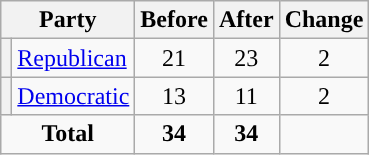<table class="wikitable" style="text-align:center;">
<tr>
<th colspan="2">Party</th>
<th>Before</th>
<th>After</th>
<th>Change</th>
</tr>
<tr>
<th style="background-color:"></th>
<td style="text-align:left;"><a href='#'>Republican</a></td>
<td>21</td>
<td>23</td>
<td> 2</td>
</tr>
<tr>
<th style="background-color:"></th>
<td style="text-align:left;"><a href='#'>Democratic</a></td>
<td>13</td>
<td>11</td>
<td> 2</td>
</tr>
<tr>
<td colspan="2"><strong>Total</strong></td>
<td><strong>34</strong></td>
<td><strong>34</strong></td>
<td></td>
</tr>
</table>
